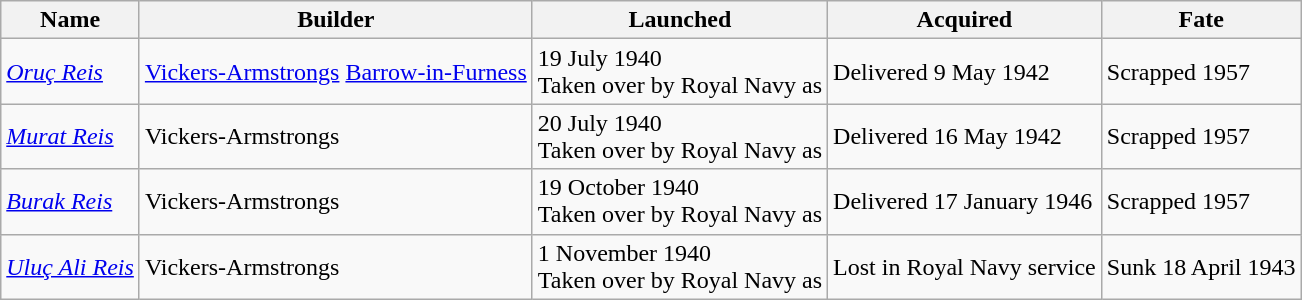<table class="wikitable">
<tr>
<th>Name</th>
<th>Builder</th>
<th>Launched</th>
<th>Acquired</th>
<th>Fate</th>
</tr>
<tr>
<td><a href='#'><em>Oruç Reis</em></a></td>
<td> <a href='#'>Vickers-Armstrongs</a> <a href='#'>Barrow-in-Furness</a></td>
<td>19 July 1940<br>Taken over by Royal Navy as </td>
<td>Delivered 9 May 1942</td>
<td>Scrapped 1957</td>
</tr>
<tr>
<td><a href='#'><em>Murat Reis</em></a></td>
<td> Vickers-Armstrongs</td>
<td>20 July 1940<br>Taken over by Royal Navy as </td>
<td>Delivered 16 May 1942</td>
<td>Scrapped 1957</td>
</tr>
<tr>
<td><a href='#'><em>Burak Reis</em></a></td>
<td> Vickers-Armstrongs</td>
<td>19 October 1940<br>Taken over by Royal Navy as </td>
<td>Delivered 17 January 1946</td>
<td>Scrapped 1957</td>
</tr>
<tr>
<td><a href='#'><em>Uluç Ali Reis</em></a></td>
<td> Vickers-Armstrongs</td>
<td>1 November 1940<br>Taken over by Royal Navy as </td>
<td>Lost in Royal Navy service</td>
<td>Sunk 18 April 1943</td>
</tr>
</table>
